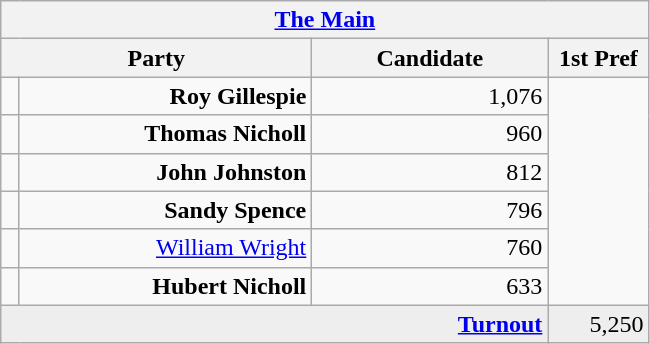<table class="wikitable">
<tr>
<th colspan="4" align="center"><a href='#'>The Main</a></th>
</tr>
<tr>
<th colspan="2" align="center" width=200>Party</th>
<th width=150>Candidate</th>
<th width=60>1st Pref</th>
</tr>
<tr>
<td></td>
<td align="right"><strong>Roy Gillespie</strong></td>
<td align="right">1,076</td>
</tr>
<tr>
<td></td>
<td align="right"><strong>Thomas Nicholl</strong></td>
<td align="right">960</td>
</tr>
<tr>
<td></td>
<td align="right"><strong>John Johnston</strong></td>
<td align="right">812</td>
</tr>
<tr>
<td></td>
<td align="right"><strong>Sandy Spence</strong></td>
<td align="right">796</td>
</tr>
<tr>
<td></td>
<td align="right"><a href='#'>William Wright</a></td>
<td align="right">760</td>
</tr>
<tr>
<td></td>
<td align="right"><strong>Hubert Nicholl</strong></td>
<td align="right">633</td>
</tr>
<tr bgcolor="EEEEEE">
<td colspan=3 align="right"><strong><a href='#'>Turnout</a></strong></td>
<td align="right">5,250</td>
</tr>
</table>
